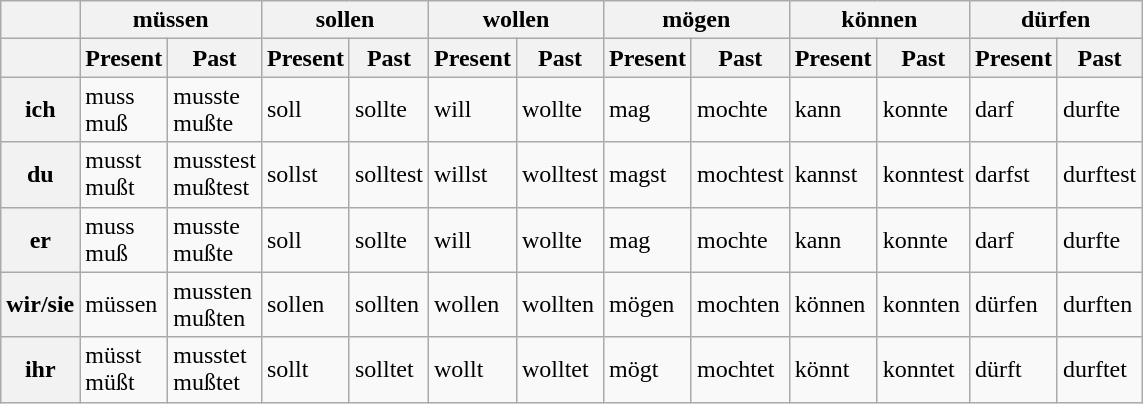<table class="wikitable">
<tr align="center">
<th></th>
<th colspan="2">müssen</th>
<th colspan="2">sollen</th>
<th colspan="2">wollen</th>
<th colspan="2">mögen</th>
<th colspan="2">können</th>
<th colspan="2">dürfen</th>
</tr>
<tr>
<th></th>
<th>Present</th>
<th>Past</th>
<th>Present</th>
<th>Past</th>
<th>Present</th>
<th>Past</th>
<th>Present</th>
<th>Past</th>
<th>Present</th>
<th>Past</th>
<th>Present</th>
<th>Past</th>
</tr>
<tr>
<th>ich</th>
<td>muss<br>muß</td>
<td>musste<br>mußte</td>
<td>soll</td>
<td>sollte</td>
<td>will</td>
<td>wollte</td>
<td>mag</td>
<td>mochte</td>
<td>kann</td>
<td>konnte</td>
<td>darf</td>
<td>durfte</td>
</tr>
<tr>
<th>du</th>
<td>musst<br>mußt</td>
<td>musstest<br>mußtest</td>
<td>sollst</td>
<td>solltest</td>
<td>willst</td>
<td>wolltest</td>
<td>magst</td>
<td>mochtest</td>
<td>kannst</td>
<td>konntest</td>
<td>darfst</td>
<td>durftest</td>
</tr>
<tr>
<th>er</th>
<td>muss<br>muß</td>
<td>musste<br>mußte</td>
<td>soll</td>
<td>sollte</td>
<td>will</td>
<td>wollte</td>
<td>mag</td>
<td>mochte</td>
<td>kann</td>
<td>konnte</td>
<td>darf</td>
<td>durfte</td>
</tr>
<tr>
<th>wir/sie</th>
<td>müssen</td>
<td>mussten<br>mußten</td>
<td>sollen</td>
<td>sollten</td>
<td>wollen</td>
<td>wollten</td>
<td>mögen</td>
<td>mochten</td>
<td>können</td>
<td>konnten</td>
<td>dürfen</td>
<td>durften</td>
</tr>
<tr>
<th>ihr</th>
<td>müsst<br>müßt</td>
<td>musstet<br>mußtet</td>
<td>sollt</td>
<td>solltet</td>
<td>wollt</td>
<td>wolltet</td>
<td>mögt</td>
<td>mochtet</td>
<td>könnt</td>
<td>konntet</td>
<td>dürft</td>
<td>durftet</td>
</tr>
</table>
